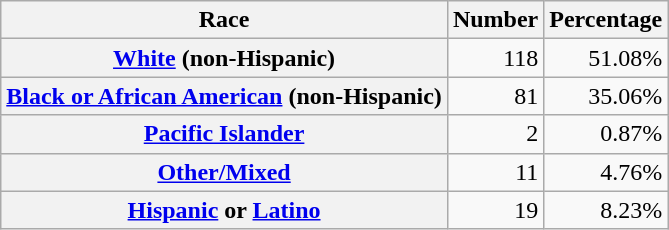<table class="wikitable" style="text-align:right">
<tr>
<th scope="col">Race</th>
<th scope="col">Number</th>
<th scope="col">Percentage</th>
</tr>
<tr>
<th scope="row"><a href='#'>White</a> (non-Hispanic)</th>
<td>118</td>
<td>51.08%</td>
</tr>
<tr>
<th scope="row"><a href='#'>Black or African American</a> (non-Hispanic)</th>
<td>81</td>
<td>35.06%</td>
</tr>
<tr>
<th scope="row"><a href='#'>Pacific Islander</a></th>
<td>2</td>
<td>0.87%</td>
</tr>
<tr>
<th scope="row"><a href='#'>Other/Mixed</a></th>
<td>11</td>
<td>4.76%</td>
</tr>
<tr>
<th scope="row"><a href='#'>Hispanic</a> or <a href='#'>Latino</a></th>
<td>19</td>
<td>8.23%</td>
</tr>
</table>
